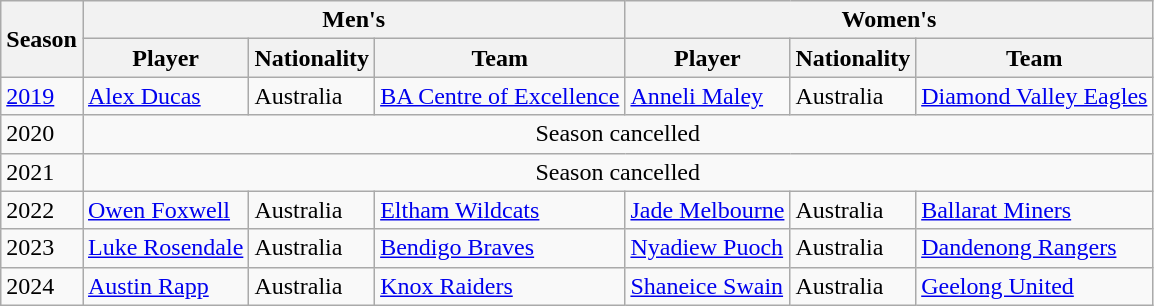<table class="wikitable">
<tr>
<th rowspan="2">Season</th>
<th colspan="3">Men's</th>
<th colspan="3">Women's</th>
</tr>
<tr>
<th>Player</th>
<th>Nationality</th>
<th>Team</th>
<th>Player</th>
<th>Nationality</th>
<th>Team</th>
</tr>
<tr>
<td><a href='#'>2019</a></td>
<td><a href='#'>Alex Ducas</a></td>
<td> Australia</td>
<td><a href='#'>BA Centre of Excellence</a></td>
<td><a href='#'>Anneli Maley</a></td>
<td> Australia</td>
<td><a href='#'>Diamond Valley Eagles</a></td>
</tr>
<tr>
<td>2020</td>
<td colspan="6" style="text-align:center;">Season cancelled</td>
</tr>
<tr>
<td>2021</td>
<td colspan="6" style="text-align:center;">Season cancelled</td>
</tr>
<tr>
<td>2022</td>
<td><a href='#'>Owen Foxwell</a></td>
<td> Australia</td>
<td><a href='#'>Eltham Wildcats</a></td>
<td><a href='#'>Jade Melbourne</a></td>
<td> Australia</td>
<td><a href='#'>Ballarat Miners</a></td>
</tr>
<tr>
<td>2023</td>
<td><a href='#'>Luke Rosendale</a></td>
<td> Australia</td>
<td><a href='#'>Bendigo Braves</a></td>
<td><a href='#'>Nyadiew Puoch</a></td>
<td> Australia</td>
<td><a href='#'>Dandenong Rangers</a></td>
</tr>
<tr>
<td>2024</td>
<td><a href='#'>Austin Rapp</a></td>
<td> Australia</td>
<td><a href='#'>Knox Raiders</a></td>
<td><a href='#'>Shaneice Swain</a></td>
<td> Australia</td>
<td><a href='#'>Geelong United</a></td>
</tr>
</table>
